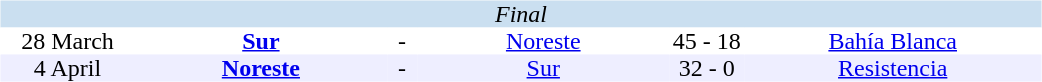<table width=700>
<tr>
<td width=700 valign="top"><br><table border=0 cellspacing=0 cellpadding=0 style="font-size: 100%; border-collapse: collapse;" width=100%>
<tr bgcolor="#CADFF0">
<td style="font-size:100%"; align="center" colspan="6"><em>Final</em></td>
</tr>
<tr align=center bgcolor=#FFFFFF>
<td width=90>28 March</td>
<td width=170><strong><a href='#'>Sur</a></strong></td>
<td width=20>-</td>
<td width=170><a href='#'>Noreste</a></td>
<td width=50>45 - 18</td>
<td width=200><a href='#'>Bahía Blanca</a></td>
</tr>
<tr align=center bgcolor=#EEEEFF>
<td width=90>4 April</td>
<td width=170><strong><a href='#'>Noreste</a></strong></td>
<td width=20>-</td>
<td width=170><a href='#'>Sur</a></td>
<td width=50>32 - 0</td>
<td width=200><a href='#'>Resistencia</a></td>
</tr>
</table>
</td>
</tr>
</table>
